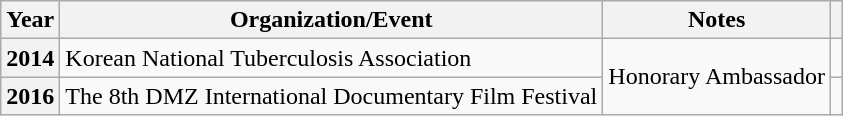<table class="wikitable plainrowheaders">
<tr>
<th scope="col">Year</th>
<th scope="col">Organization/Event</th>
<th scope="col">Notes</th>
<th scope="col" class="unsortable"></th>
</tr>
<tr>
<th scope="row">2014</th>
<td>Korean National Tuberculosis Association</td>
<td rowspan="2">Honorary Ambassador</td>
<td style="text-align:center"></td>
</tr>
<tr>
<th scope="row">2016</th>
<td>The 8th DMZ International Documentary Film Festival</td>
<td style="text-align:center"></td>
</tr>
</table>
